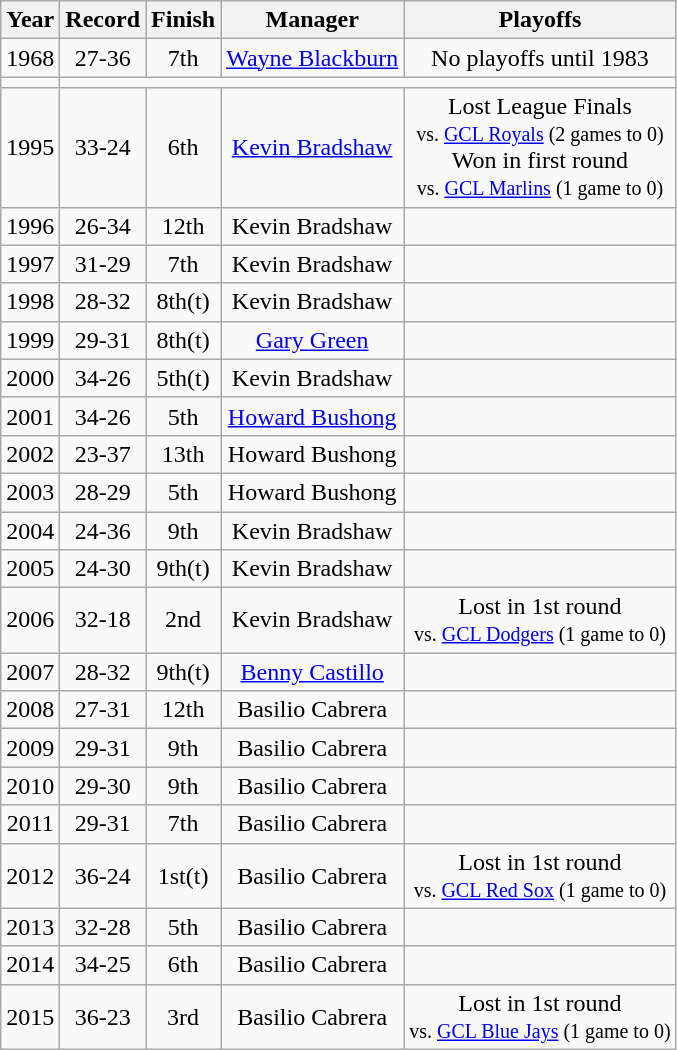<table class="wikitable">
<tr>
<th>Year</th>
<th>Record</th>
<th>Finish</th>
<th>Manager</th>
<th>Playoffs</th>
</tr>
<tr align=center>
<td>1968</td>
<td>27-36</td>
<td>7th</td>
<td><a href='#'>Wayne Blackburn</a></td>
<td>No playoffs until 1983</td>
</tr>
<tr align=center>
<td></td>
</tr>
<tr align=center>
<td>1995</td>
<td>33-24</td>
<td>6th</td>
<td><a href='#'>Kevin Bradshaw</a></td>
<td>Lost League Finals<br><small>vs. <a href='#'>GCL Royals</a> (2 games to 0)</small><br>Won in first round<br><small>vs. <a href='#'>GCL Marlins</a> (1 game to 0)</small></td>
</tr>
<tr align=center>
<td>1996</td>
<td>26-34</td>
<td>12th</td>
<td>Kevin Bradshaw</td>
<td></td>
</tr>
<tr align=center>
<td>1997</td>
<td>31-29</td>
<td>7th</td>
<td>Kevin Bradshaw</td>
<td></td>
</tr>
<tr align=center>
<td>1998</td>
<td>28-32</td>
<td>8th(t)</td>
<td>Kevin Bradshaw</td>
<td></td>
</tr>
<tr align=center>
<td>1999</td>
<td>29-31</td>
<td>8th(t)</td>
<td><a href='#'>Gary Green</a></td>
<td></td>
</tr>
<tr align=center>
<td>2000</td>
<td>34-26</td>
<td>5th(t)</td>
<td>Kevin Bradshaw</td>
<td></td>
</tr>
<tr align=center>
<td>2001</td>
<td>34-26</td>
<td>5th</td>
<td><a href='#'>Howard Bushong</a></td>
<td></td>
</tr>
<tr align=center>
<td>2002</td>
<td>23-37</td>
<td>13th</td>
<td>Howard Bushong</td>
<td></td>
</tr>
<tr align=center>
<td>2003</td>
<td>28-29</td>
<td>5th</td>
<td>Howard Bushong</td>
<td></td>
</tr>
<tr align=center>
<td>2004</td>
<td>24-36</td>
<td>9th</td>
<td>Kevin Bradshaw</td>
<td></td>
</tr>
<tr align=center>
<td>2005</td>
<td>24-30</td>
<td>9th(t)</td>
<td>Kevin Bradshaw</td>
<td></td>
</tr>
<tr align=center>
<td>2006</td>
<td>32-18</td>
<td>2nd</td>
<td>Kevin Bradshaw</td>
<td>Lost in 1st round<br><small>vs. <a href='#'>GCL Dodgers</a> (1 game to 0)</small></td>
</tr>
<tr align=center>
<td>2007</td>
<td>28-32</td>
<td>9th(t)</td>
<td><a href='#'>Benny Castillo</a></td>
<td></td>
</tr>
<tr align=center>
<td>2008</td>
<td>27-31</td>
<td>12th</td>
<td>Basilio Cabrera</td>
<td></td>
</tr>
<tr align=center>
<td>2009</td>
<td>29-31</td>
<td>9th</td>
<td>Basilio Cabrera</td>
<td></td>
</tr>
<tr align=center>
<td>2010</td>
<td>29-30</td>
<td>9th</td>
<td>Basilio Cabrera</td>
<td></td>
</tr>
<tr align=center>
<td>2011</td>
<td>29-31</td>
<td>7th</td>
<td>Basilio Cabrera</td>
<td></td>
</tr>
<tr align=center>
<td>2012</td>
<td>36-24</td>
<td>1st(t)</td>
<td>Basilio Cabrera</td>
<td>Lost in 1st round<br><small>vs. <a href='#'>GCL Red Sox</a> (1 game to 0)</small></td>
</tr>
<tr align=center>
<td>2013</td>
<td>32-28</td>
<td>5th</td>
<td>Basilio Cabrera</td>
<td></td>
</tr>
<tr align=center>
<td>2014</td>
<td>34-25</td>
<td>6th</td>
<td>Basilio Cabrera</td>
<td></td>
</tr>
<tr align=center>
<td>2015</td>
<td>36-23</td>
<td>3rd</td>
<td>Basilio Cabrera</td>
<td>Lost in 1st round<br><small>vs. <a href='#'>GCL Blue Jays</a> (1 game to 0)</small></td>
</tr>
</table>
